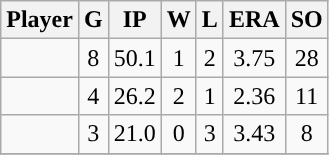<table class="wikitable sortable">
<tr>
<th>Player</th>
<th>G</th>
<th>IP</th>
<th>W</th>
<th>L</th>
<th>ERA</th>
<th>SO</th>
</tr>
<tr align="center">
<td></td>
<td>8</td>
<td>50.1</td>
<td>1</td>
<td>2</td>
<td>3.75</td>
<td>28</td>
</tr>
<tr align="center">
<td></td>
<td>4</td>
<td>26.2</td>
<td>2</td>
<td>1</td>
<td>2.36</td>
<td>11</td>
</tr>
<tr align="center">
<td></td>
<td>3</td>
<td>21.0</td>
<td>0</td>
<td>3</td>
<td>3.43</td>
<td>8</td>
</tr>
<tr align="center">
</tr>
</table>
